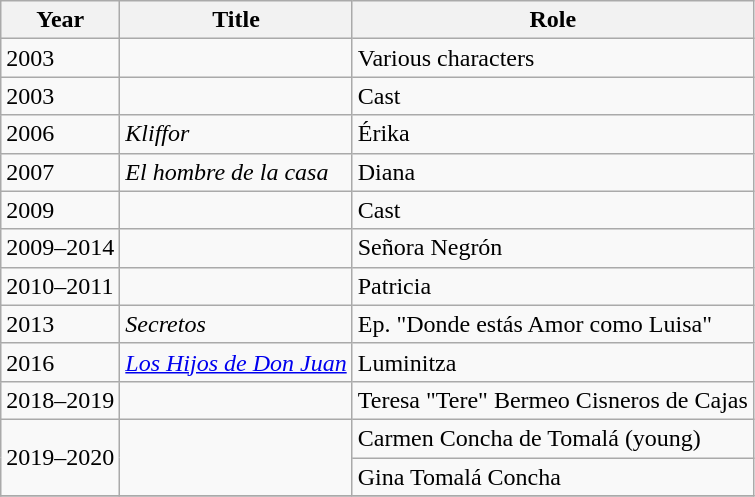<table class="wikitable">
<tr>
<th>Year</th>
<th>Title</th>
<th>Role</th>
</tr>
<tr>
<td>2003</td>
<td><em></em></td>
<td>Various characters</td>
</tr>
<tr>
<td>2003</td>
<td><em></em></td>
<td>Cast</td>
</tr>
<tr>
<td>2006</td>
<td><em>Kliffor</em></td>
<td>Érika</td>
</tr>
<tr>
<td>2007</td>
<td><em>El hombre de la casa</em></td>
<td>Diana</td>
</tr>
<tr>
<td>2009</td>
<td><em></em></td>
<td>Cast</td>
</tr>
<tr>
<td>2009–2014</td>
<td><em></em></td>
<td>Señora Negrón</td>
</tr>
<tr>
<td>2010–2011</td>
<td><em></em></td>
<td>Patricia</td>
</tr>
<tr>
<td>2013</td>
<td><em>Secretos</em></td>
<td>Ep. "Donde estás Amor como Luisa"</td>
</tr>
<tr>
<td>2016</td>
<td><em><a href='#'>Los Hijos de Don Juan</a></em></td>
<td>Luminitza</td>
</tr>
<tr>
<td>2018–2019</td>
<td><em></em></td>
<td>Teresa "Tere" Bermeo Cisneros de Cajas</td>
</tr>
<tr>
<td rowspan="2">2019–2020</td>
<td rowspan="2"><em></em></td>
<td>Carmen Concha de Tomalá (young)</td>
</tr>
<tr>
<td>Gina Tomalá Concha</td>
</tr>
<tr>
</tr>
</table>
